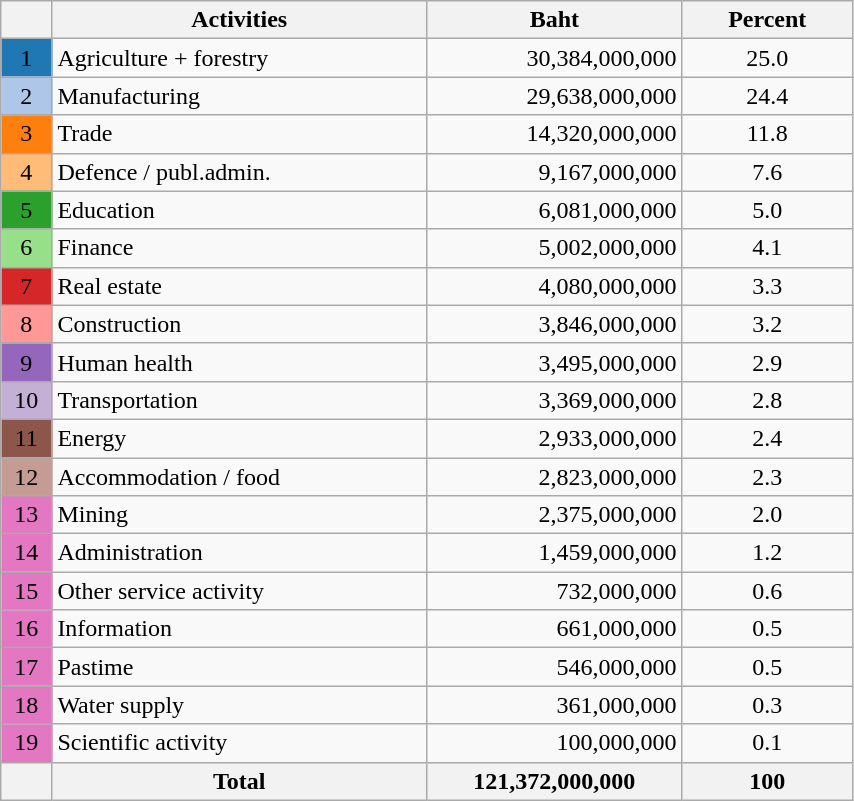<table class="wikitable" style="width:45%; display:inline-table;">
<tr>
<th style="width:6%;"> </th>
<th style="width:44%;">Activities</th>
<th style="width:30%;">Baht</th>
<th style="width:20%;">Percent</th>
</tr>
<tr>
<td style="text-align:center; background:#1f77b4;">1</td>
<td>Agriculture + forestry</td>
<td style="text-align:right;">30,384,000,000</td>
<td style="text-align:center;">25.0</td>
</tr>
<tr>
<td style="text-align:center; background:#aec7e8;">2</td>
<td>Manufacturing</td>
<td style="text-align:right;">29,638,000,000</td>
<td style="text-align:center;">24.4</td>
</tr>
<tr>
<td style="text-align:center; background:#ff7f0e;">3</td>
<td>Trade</td>
<td style="text-align:right;">14,320,000,000</td>
<td style="text-align:center;">11.8</td>
</tr>
<tr>
<td style="text-align:center; background:#ffbb78;">4</td>
<td>Defence / publ.admin.</td>
<td style="text-align:right;">9,167,000,000</td>
<td style="text-align:center;">7.6</td>
</tr>
<tr>
<td style="text-align:center; background:#2ca02c;">5</td>
<td>Education</td>
<td style="text-align:right;">6,081,000,000</td>
<td style="text-align:center;">5.0</td>
</tr>
<tr>
<td style="text-align:center; background:#98df8a;">6</td>
<td>Finance</td>
<td style="text-align:right;">5,002,000,000</td>
<td style="text-align:center;">4.1</td>
</tr>
<tr>
<td style="text-align:center; background:#d62728;">7</td>
<td>Real estate</td>
<td style="text-align:right;">4,080,000,000</td>
<td style="text-align:center;">3.3</td>
</tr>
<tr>
<td style="text-align:center; background:#ff9896;">8</td>
<td>Construction</td>
<td style="text-align:right;">3,846,000,000</td>
<td style="text-align:center;">3.2</td>
</tr>
<tr>
<td style="text-align:center; background:#9467bd;">9</td>
<td>Human health</td>
<td style="text-align:right;">3,495,000,000</td>
<td style="text-align:center;">2.9</td>
</tr>
<tr>
<td style="text-align:center; background:#c5b0d5;">10</td>
<td>Transportation</td>
<td style="text-align:right;">3,369,000,000</td>
<td style="text-align:center;">2.8</td>
</tr>
<tr>
<td style="text-align:center; background:#8c564b;">11</td>
<td>Energy</td>
<td style="text-align:right;">2,933,000,000</td>
<td style="text-align:center;">2.4</td>
</tr>
<tr>
<td style="text-align:center; background:#c49c94;">12</td>
<td>Accommodation / food</td>
<td style="text-align:right;">2,823,000,000</td>
<td style="text-align:center;">2.3</td>
</tr>
<tr>
<td style="text-align:center;background:#e377c2;">13</td>
<td>Mining</td>
<td style="text-align:right;">2,375,000,000</td>
<td style="text-align:center;">2.0</td>
</tr>
<tr>
<td style="text-align:center; background:#e377c2;">14</td>
<td>Administration</td>
<td style="text-align:right;">1,459,000,000</td>
<td style="text-align:center;">1.2</td>
</tr>
<tr>
<td style="text-align:center; background:#e377c2;">15</td>
<td>Other service activity</td>
<td style="text-align:right;">732,000,000</td>
<td style="text-align:center;">0.6</td>
</tr>
<tr>
<td style="text-align:center; background:#e377c2;">16</td>
<td>Information</td>
<td style="text-align:right;">661,000,000</td>
<td style="text-align:center;">0.5</td>
</tr>
<tr>
<td style="text-align:center; background:#e377c2;">17</td>
<td>Pastime</td>
<td style="text-align:right;">546,000,000</td>
<td style="text-align:center;">0.5</td>
</tr>
<tr>
<td style="text-align:center; background:#e377c2;">18</td>
<td>Water supply</td>
<td style="text-align:right;">361,000,000</td>
<td style="text-align:center;">0.3</td>
</tr>
<tr>
<td style="text-align:center; background:#e377c2;">19</td>
<td>Scientific activity</td>
<td style="text-align:right;">100,000,000</td>
<td style="text-align:center;">0.1</td>
</tr>
<tr>
<th> </th>
<th>Total</th>
<th>121,372,000,000</th>
<th>100</th>
</tr>
</table>
